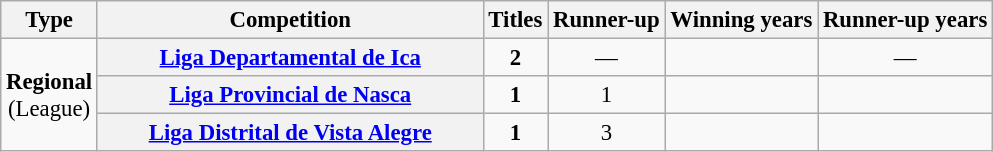<table class="wikitable plainrowheaders" style="font-size:95%; text-align:center;">
<tr>
<th>Type</th>
<th width=250px>Competition</th>
<th>Titles</th>
<th>Runner-up</th>
<th>Winning years</th>
<th>Runner-up years</th>
</tr>
<tr>
<td rowspan="3"><strong>Regional</strong><br>(League)</td>
<th><a href='#'>Liga Departamental de Ica</a></th>
<td><strong>2</strong></td>
<td style="text-align:center;">—</td>
<td></td>
<td style="text-align:center;">—</td>
</tr>
<tr>
<th><a href='#'>Liga Provincial de Nasca</a></th>
<td><strong>1</strong></td>
<td>1</td>
<td></td>
<td></td>
</tr>
<tr>
<th><a href='#'>Liga Distrital de Vista Alegre</a></th>
<td><strong>1</strong></td>
<td>3</td>
<td></td>
<td></td>
</tr>
</table>
